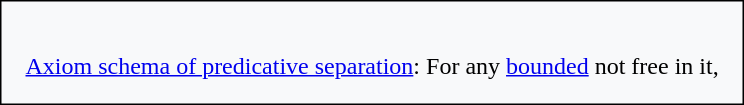<table border=1 style="border:0px">
<tr>
<td style="border:1px solid #000000; padding:1.0em; background-color:#F8F9FA"><br><a href='#'>Axiom schema of predicative separation</a>: For any <a href='#'>bounded</a> not free in it,</td>
</tr>
</table>
